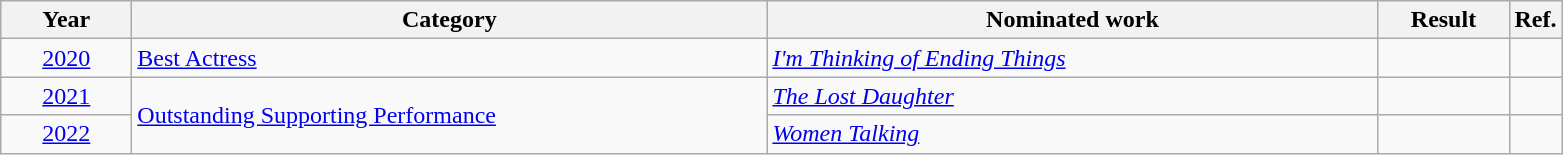<table class=wikitable>
<tr>
<th scope="col" style="width:5em;">Year</th>
<th scope="col" style="width:26em;">Category</th>
<th scope="col" style="width:25em;">Nominated work</th>
<th scope="col" style="width:5em;">Result</th>
<th>Ref.</th>
</tr>
<tr>
<td style="text-align:center;"><a href='#'>2020</a></td>
<td><a href='#'>Best Actress</a></td>
<td><em><a href='#'>I'm Thinking of Ending Things</a></em></td>
<td></td>
<td align="center"></td>
</tr>
<tr>
<td style="text-align:center;"><a href='#'>2021</a></td>
<td rowspan="2"><a href='#'>Outstanding Supporting Performance</a></td>
<td><em><a href='#'>The Lost Daughter</a></em></td>
<td></td>
<td align="center"></td>
</tr>
<tr>
<td style="text-align:center;"><a href='#'>2022</a></td>
<td><em><a href='#'>Women Talking</a></em></td>
<td></td>
<td style="text-align:center;"></td>
</tr>
</table>
